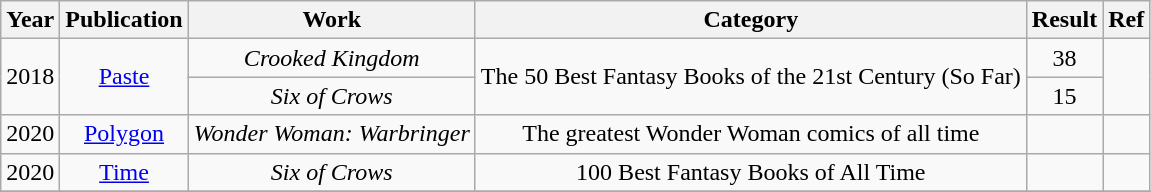<table class="wikitable sortable" style="text-align:center;">
<tr>
<th>Year</th>
<th>Publication</th>
<th>Work</th>
<th>Category</th>
<th>Result</th>
<th>Ref</th>
</tr>
<tr>
<td rowspan="2">2018</td>
<td rowspan="2"><a href='#'>Paste</a></td>
<td><em>Crooked Kingdom</em></td>
<td rowspan="2">The 50 Best Fantasy Books of the 21st Century (So Far)</td>
<td>38</td>
<td rowspan="2"></td>
</tr>
<tr>
<td><em>Six of Crows</em></td>
<td>15</td>
</tr>
<tr>
<td>2020</td>
<td><a href='#'>Polygon</a></td>
<td><em>Wonder Woman: Warbringer</em></td>
<td>The greatest Wonder Woman comics of all time</td>
<td></td>
<td></td>
</tr>
<tr>
<td>2020</td>
<td><a href='#'>Time</a></td>
<td><em>Six of Crows</em></td>
<td>100 Best Fantasy Books of All Time</td>
<td></td>
<td></td>
</tr>
<tr>
</tr>
</table>
